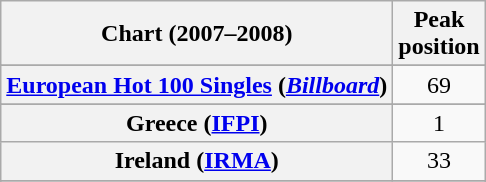<table class="wikitable sortable plainrowheaders" style="text-align:center">
<tr>
<th scope="col">Chart (2007–2008)</th>
<th scope="col">Peak<br>position</th>
</tr>
<tr>
</tr>
<tr>
</tr>
<tr>
</tr>
<tr>
</tr>
<tr>
</tr>
<tr>
<th scope="row"><a href='#'>European Hot 100 Singles</a> (<em><a href='#'>Billboard</a></em>)</th>
<td>69</td>
</tr>
<tr>
</tr>
<tr>
<th scope="row">Greece (<a href='#'>IFPI</a>)</th>
<td>1</td>
</tr>
<tr>
<th scope="row">Ireland (<a href='#'>IRMA</a>)</th>
<td>33</td>
</tr>
<tr>
</tr>
<tr>
</tr>
<tr>
</tr>
<tr>
</tr>
<tr>
</tr>
<tr>
</tr>
</table>
